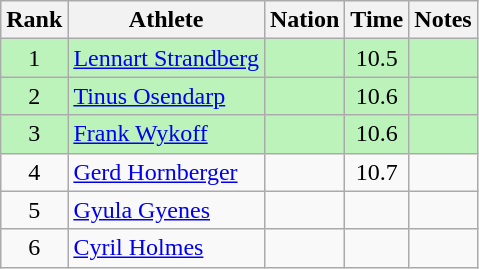<table class="wikitable sortable" style="text-align:center">
<tr>
<th>Rank</th>
<th>Athlete</th>
<th>Nation</th>
<th>Time</th>
<th>Notes</th>
</tr>
<tr bgcolor=bbf3bb>
<td>1</td>
<td align=left><a href='#'>Lennart Strandberg</a></td>
<td align=left></td>
<td>10.5</td>
<td></td>
</tr>
<tr bgcolor=bbf3bb>
<td>2</td>
<td align=left><a href='#'>Tinus Osendarp</a></td>
<td align=left></td>
<td>10.6</td>
<td></td>
</tr>
<tr bgcolor=bbf3bb>
<td>3</td>
<td align=left><a href='#'>Frank Wykoff</a></td>
<td align=left></td>
<td>10.6</td>
<td></td>
</tr>
<tr>
<td>4</td>
<td align=left><a href='#'>Gerd Hornberger</a></td>
<td align=left></td>
<td>10.7</td>
<td></td>
</tr>
<tr>
<td>5</td>
<td align=left><a href='#'>Gyula Gyenes</a></td>
<td align=left></td>
<td></td>
<td></td>
</tr>
<tr>
<td>6</td>
<td align=left><a href='#'>Cyril Holmes</a></td>
<td align=left></td>
<td></td>
<td></td>
</tr>
</table>
